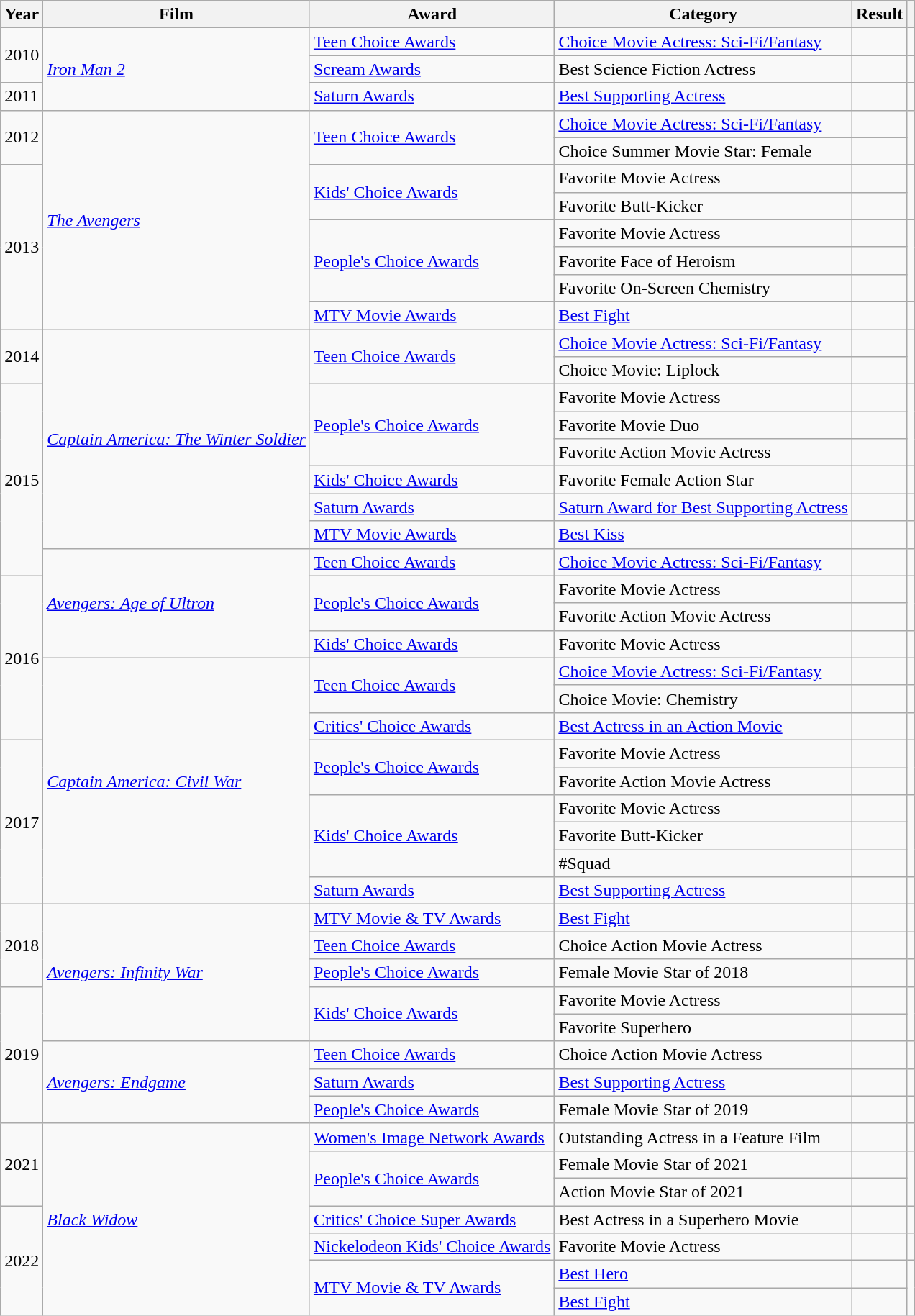<table class="wikitable sortable">
<tr>
<th>Year</th>
<th>Film</th>
<th>Award</th>
<th>Category</th>
<th>Result</th>
<th scope="col" class="unsortable"></th>
</tr>
<tr>
<td rowspan="2">2010</td>
<td rowspan="3"><em><a href='#'>Iron Man 2</a></em></td>
<td><a href='#'>Teen Choice Awards</a></td>
<td><a href='#'>Choice Movie Actress: Sci-Fi/Fantasy</a></td>
<td></td>
<td style="text-align: center;"></td>
</tr>
<tr>
<td><a href='#'>Scream Awards</a></td>
<td>Best Science Fiction Actress</td>
<td></td>
<td style="text-align: center;"></td>
</tr>
<tr>
<td>2011</td>
<td><a href='#'>Saturn Awards</a></td>
<td><a href='#'>Best Supporting Actress</a></td>
<td></td>
<td style="text-align:center;"></td>
</tr>
<tr>
<td rowspan="2">2012</td>
<td rowspan="8"><em><a href='#'>The Avengers</a></em></td>
<td rowspan="2"><a href='#'>Teen Choice Awards</a></td>
<td><a href='#'>Choice Movie Actress: Sci-Fi/Fantasy</a></td>
<td></td>
<td rowspan="2" style="text-align:center;"></td>
</tr>
<tr>
<td>Choice Summer Movie Star: Female</td>
<td></td>
</tr>
<tr>
<td rowspan="6">2013</td>
<td rowspan="2"><a href='#'>Kids' Choice Awards</a></td>
<td>Favorite Movie Actress</td>
<td></td>
<td rowspan="2" style="text-align:center;"></td>
</tr>
<tr>
<td>Favorite Butt-Kicker</td>
<td></td>
</tr>
<tr>
<td rowspan="3"><a href='#'>People's Choice Awards</a></td>
<td>Favorite Movie Actress</td>
<td></td>
<td rowspan="3" style="text-align:center;"></td>
</tr>
<tr>
<td>Favorite Face of Heroism</td>
<td></td>
</tr>
<tr>
<td>Favorite On-Screen Chemistry </td>
<td></td>
</tr>
<tr>
<td><a href='#'>MTV Movie Awards</a></td>
<td><a href='#'>Best Fight</a> </td>
<td></td>
<td style="text-align:center;"></td>
</tr>
<tr>
<td rowspan="2">2014</td>
<td rowspan="8"><em><a href='#'>Captain America: The Winter Soldier</a></em></td>
<td rowspan="2"><a href='#'>Teen Choice Awards</a></td>
<td><a href='#'>Choice Movie Actress: Sci-Fi/Fantasy</a></td>
<td></td>
<td rowspan="2" style="text-align:center;"></td>
</tr>
<tr>
<td>Choice Movie: Liplock </td>
<td></td>
</tr>
<tr>
<td rowspan="7">2015</td>
<td rowspan="3"><a href='#'>People's Choice Awards</a></td>
<td>Favorite Movie Actress</td>
<td></td>
<td rowspan="3" style="text-align:center;"></td>
</tr>
<tr>
<td>Favorite Movie Duo </td>
<td></td>
</tr>
<tr>
<td>Favorite Action Movie Actress</td>
<td></td>
</tr>
<tr>
<td><a href='#'>Kids' Choice Awards</a></td>
<td>Favorite Female Action Star</td>
<td></td>
<td style="text-align:center;"></td>
</tr>
<tr>
<td><a href='#'>Saturn Awards</a></td>
<td><a href='#'>Saturn Award for Best Supporting Actress</a></td>
<td></td>
<td style="text-align:center;"></td>
</tr>
<tr>
<td><a href='#'>MTV Movie Awards</a></td>
<td><a href='#'>Best Kiss</a> </td>
<td></td>
<td style="text-align:center;"></td>
</tr>
<tr>
<td rowspan="4"><em><a href='#'>Avengers: Age of Ultron</a></em></td>
<td><a href='#'>Teen Choice Awards</a></td>
<td><a href='#'>Choice Movie Actress: Sci-Fi/Fantasy</a></td>
<td></td>
<td style="text-align:center;"></td>
</tr>
<tr>
<td rowspan="6">2016</td>
<td rowspan="2"><a href='#'>People's Choice Awards</a></td>
<td>Favorite Movie Actress</td>
<td></td>
<td rowspan="2" style="text-align:center;"></td>
</tr>
<tr>
<td>Favorite Action Movie Actress</td>
<td></td>
</tr>
<tr>
<td><a href='#'>Kids' Choice Awards</a></td>
<td>Favorite Movie Actress</td>
<td></td>
<td style="text-align:center;"></td>
</tr>
<tr>
<td rowspan="9"><em><a href='#'>Captain America: Civil War</a></em></td>
<td rowspan="2"><a href='#'>Teen Choice Awards</a></td>
<td><a href='#'>Choice Movie Actress: Sci-Fi/Fantasy</a></td>
<td></td>
<td style="text-align:center;"></td>
</tr>
<tr>
<td>Choice Movie: Chemistry </td>
<td></td>
<td style="text-align:center;"></td>
</tr>
<tr>
<td><a href='#'>Critics' Choice Awards</a></td>
<td><a href='#'>Best Actress in an Action Movie</a></td>
<td></td>
<td style="text-align:center;"></td>
</tr>
<tr>
<td rowspan="6">2017</td>
<td rowspan="2"><a href='#'>People's Choice Awards</a></td>
<td>Favorite Movie Actress</td>
<td></td>
<td rowspan="2" style="text-align:center;"></td>
</tr>
<tr>
<td>Favorite Action Movie Actress</td>
<td></td>
</tr>
<tr>
<td rowspan="3"><a href='#'>Kids' Choice Awards</a></td>
<td>Favorite Movie Actress</td>
<td></td>
<td rowspan="3" style="text-align:center;"></td>
</tr>
<tr>
<td>Favorite Butt-Kicker</td>
<td></td>
</tr>
<tr>
<td>#Squad </td>
<td></td>
</tr>
<tr>
<td><a href='#'>Saturn Awards</a></td>
<td><a href='#'>Best Supporting Actress</a></td>
<td></td>
<td style="text-align:center;"></td>
</tr>
<tr>
<td rowspan="3">2018</td>
<td rowspan="5"><em><a href='#'>Avengers: Infinity War</a></em></td>
<td><a href='#'>MTV Movie & TV Awards</a></td>
<td><a href='#'>Best Fight</a> </td>
<td></td>
<td style="text-align:center;"></td>
</tr>
<tr>
<td><a href='#'>Teen Choice Awards</a></td>
<td>Choice Action Movie Actress</td>
<td></td>
<td style="text-align:center;"></td>
</tr>
<tr>
<td><a href='#'>People's Choice Awards</a></td>
<td>Female Movie Star of 2018</td>
<td></td>
<td style="text-align:center;"></td>
</tr>
<tr>
<td rowspan="5">2019</td>
<td rowspan="2"><a href='#'>Kids' Choice Awards</a></td>
<td>Favorite Movie Actress</td>
<td></td>
<td rowspan="2" style="text-align:center;"></td>
</tr>
<tr>
<td>Favorite Superhero</td>
<td></td>
</tr>
<tr>
<td rowspan="3"><em><a href='#'>Avengers: Endgame</a></em></td>
<td><a href='#'>Teen Choice Awards</a></td>
<td>Choice Action Movie Actress</td>
<td></td>
<td style="text-align:center;"></td>
</tr>
<tr>
<td><a href='#'>Saturn Awards</a></td>
<td><a href='#'>Best Supporting Actress</a></td>
<td></td>
<td style="text-align:center;"></td>
</tr>
<tr>
<td><a href='#'>People's Choice Awards</a></td>
<td>Female Movie Star of 2019</td>
<td></td>
<td style="text-align:center;"></td>
</tr>
<tr>
<td rowspan="3">2021</td>
<td rowspan="7"><em><a href='#'>Black Widow</a></em></td>
<td><a href='#'>Women's Image Network Awards</a></td>
<td>Outstanding Actress in a Feature Film</td>
<td></td>
<td style="text-align: center;"></td>
</tr>
<tr>
<td rowspan="2"><a href='#'>People's Choice Awards</a></td>
<td>Female Movie Star of 2021</td>
<td></td>
<td rowspan="2" style="text-align: center;"></td>
</tr>
<tr>
<td>Action Movie Star of 2021</td>
<td></td>
</tr>
<tr>
<td rowspan="4">2022</td>
<td><a href='#'>Critics' Choice Super Awards</a></td>
<td>Best Actress in a Superhero Movie</td>
<td></td>
<td style="text-align:center;"></td>
</tr>
<tr>
<td><a href='#'>Nickelodeon Kids' Choice Awards</a></td>
<td>Favorite Movie Actress</td>
<td></td>
<td style="text-align: center;"></td>
</tr>
<tr>
<td rowspan="2"><a href='#'>MTV Movie & TV Awards</a></td>
<td><a href='#'>Best Hero</a></td>
<td></td>
<td rowspan="2" style="text-align: center;"></td>
</tr>
<tr>
<td><a href='#'>Best Fight</a></td>
<td></td>
</tr>
</table>
